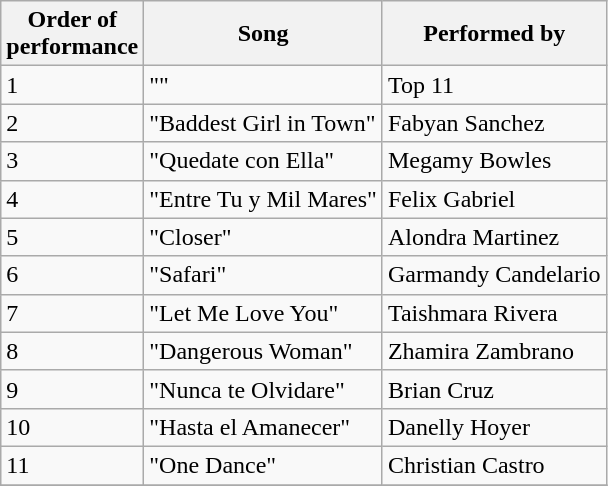<table class="wikitable">
<tr>
<th>Order of <br>performance</th>
<th>Song</th>
<th>Performed by</th>
</tr>
<tr>
<td>1</td>
<td>""</td>
<td>Top 11</td>
</tr>
<tr>
<td>2</td>
<td>"Baddest Girl in Town"</td>
<td>Fabyan Sanchez</td>
</tr>
<tr>
<td>3</td>
<td>"Quedate con Ella"</td>
<td>Megamy Bowles</td>
</tr>
<tr>
<td>4</td>
<td>"Entre Tu y Mil Mares"</td>
<td>Felix Gabriel</td>
</tr>
<tr>
<td>5</td>
<td>"Closer"</td>
<td>Alondra Martinez</td>
</tr>
<tr>
<td>6</td>
<td>"Safari"</td>
<td>Garmandy Candelario</td>
</tr>
<tr>
<td>7</td>
<td>"Let Me Love You"</td>
<td>Taishmara Rivera</td>
</tr>
<tr>
<td>8</td>
<td>"Dangerous Woman"</td>
<td>Zhamira Zambrano</td>
</tr>
<tr>
<td>9</td>
<td>"Nunca te Olvidare"</td>
<td>Brian Cruz</td>
</tr>
<tr>
<td>10</td>
<td>"Hasta el Amanecer"</td>
<td>Danelly Hoyer</td>
</tr>
<tr>
<td>11</td>
<td>"One Dance"</td>
<td>Christian Castro</td>
</tr>
<tr>
</tr>
</table>
